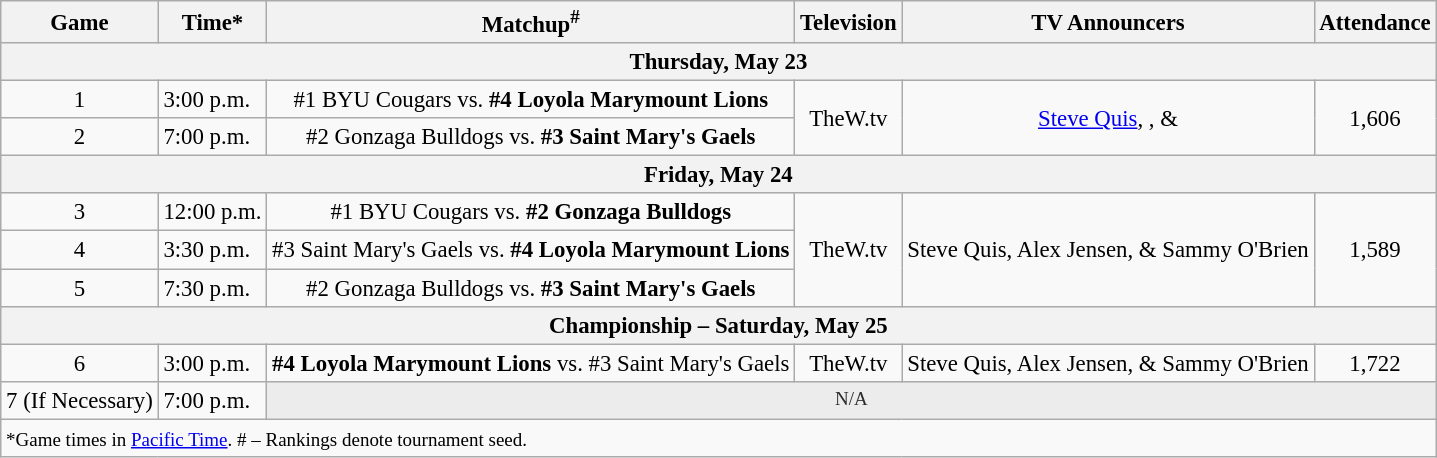<table class="wikitable" style="font-size: 95%">
<tr align="center">
<th>Game</th>
<th>Time*</th>
<th>Matchup<sup>#</sup></th>
<th>Television</th>
<th>TV Announcers</th>
<th>Attendance</th>
</tr>
<tr>
<th colspan=7>Thursday, May 23</th>
</tr>
<tr>
<td style="text-align:center;">1</td>
<td>3:00 p.m.</td>
<td style="text-align:center;">#1 BYU Cougars vs. <strong>#4 Loyola Marymount Lions </strong></td>
<td rowspan=2 style="text-align:center;">TheW.tv</td>
<td rowspan=2 style="text-align:center;"><a href='#'>Steve Quis</a>, , & </td>
<td rowspan=2 style="text-align:center;">1,606</td>
</tr>
<tr>
<td style="text-align:center;">2</td>
<td>7:00 p.m.</td>
<td style="text-align:center;">#2 Gonzaga Bulldogs vs. <strong>#3 Saint Mary's Gaels</strong></td>
</tr>
<tr>
<th colspan=7>Friday, May 24</th>
</tr>
<tr>
<td style="text-align:center;">3</td>
<td>12:00 p.m.</td>
<td style="text-align:center;">#1 BYU Cougars vs. <strong>#2 Gonzaga Bulldogs</strong></td>
<td rowspan=3 style="text-align:center;">TheW.tv</td>
<td rowspan=3 style="text-align:center;">Steve Quis, Alex Jensen, & Sammy O'Brien</td>
<td rowspan=3 style="text-align:center;">1,589</td>
</tr>
<tr>
<td style="text-align:center;">4</td>
<td>3:30 p.m.</td>
<td style="text-align:center;">#3 Saint Mary's Gaels vs. <strong>#4 Loyola Marymount Lions</strong></td>
</tr>
<tr>
<td style="text-align:center;">5</td>
<td>7:30 p.m.</td>
<td style="text-align:center;">#2 Gonzaga Bulldogs vs. <strong>#3 Saint Mary's Gaels</strong></td>
</tr>
<tr>
<th colspan=7>Championship – Saturday, May 25</th>
</tr>
<tr>
<td style="text-align:center;">6</td>
<td>3:00 p.m.</td>
<td style="text-align:center;"><strong>#4 Loyola Marymount Lions</strong> vs. #3 Saint Mary's Gaels</td>
<td style="text-align:center;">TheW.tv</td>
<td style="text-align:center;">Steve Quis, Alex Jensen, & Sammy O'Brien</td>
<td style="text-align:center;">1,722</td>
</tr>
<tr>
<td style="text-align:center;">7 (If Necessary)</td>
<td>7:00 p.m.</td>
<td colspan=4 data-sort-value="" style="background: #ececec; color: #2C2C2C; vertical-align: middle; font-size: smaller; text-align: center; " class="table-na">N/A</td>
</tr>
<tr>
<td colspan=7><small>*Game times in <a href='#'>Pacific Time</a>. # – Rankings denote tournament seed.</small></td>
</tr>
</table>
